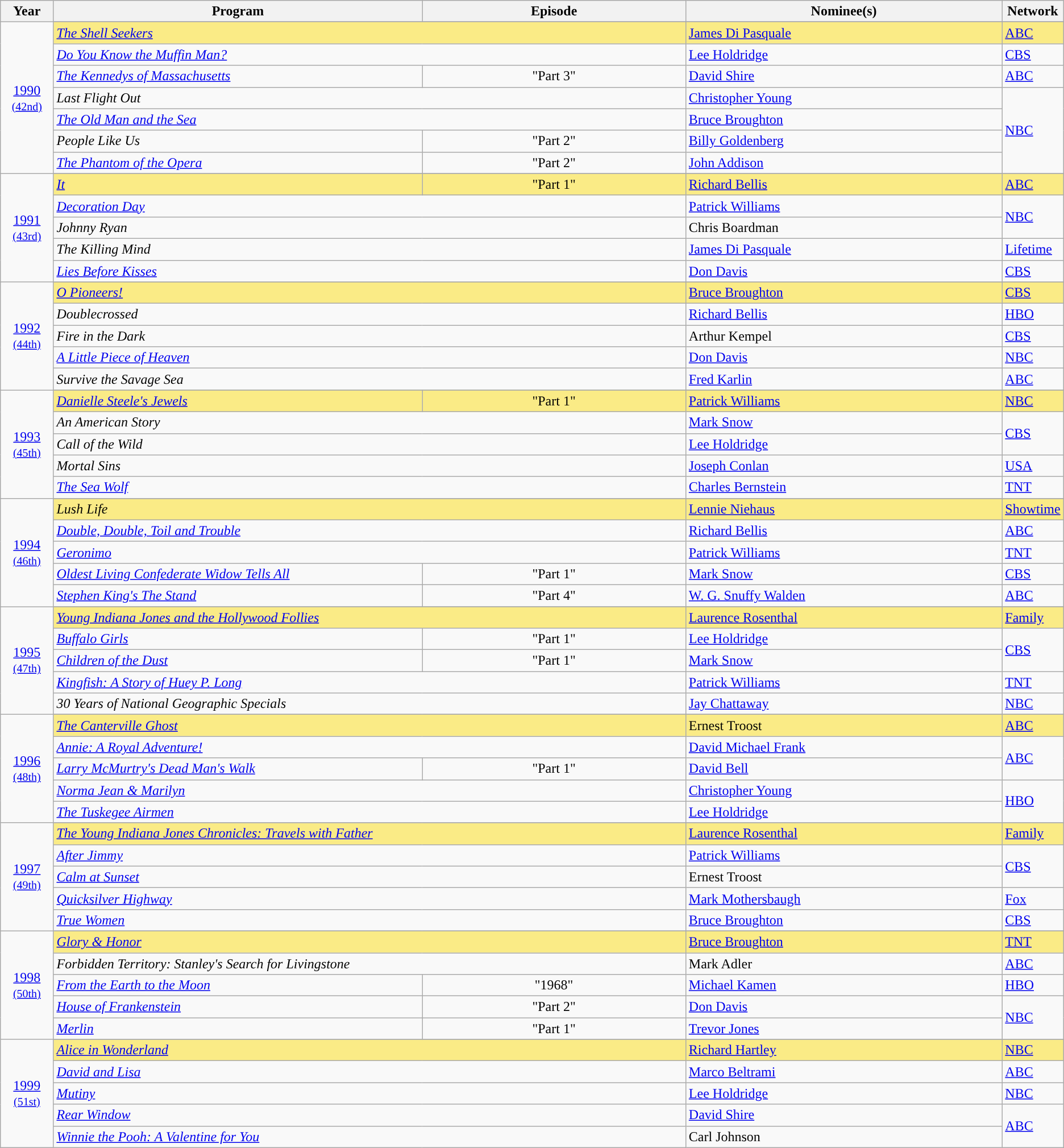<table class="wikitable">
<tr>
<th width="5%">Year</th>
<th width="35%">Program</th>
<th width="25%">Episode</th>
<th width="30%">Nominee(s)</th>
<th width="5%">Network</th>
</tr>
<tr>
<td rowspan="8" style="text-align:center;"><a href='#'>1990</a><br><small><a href='#'>(42nd)</a></small><br></td>
</tr>
<tr style="background:#FAEB86">
<td colspan=2><em><a href='#'>The Shell Seekers</a></em></td>
<td><a href='#'>James Di Pasquale</a></td>
<td><a href='#'>ABC</a></td>
</tr>
<tr>
<td colspan=2><em><a href='#'>Do You Know the Muffin Man?</a></em></td>
<td><a href='#'>Lee Holdridge</a></td>
<td><a href='#'>CBS</a></td>
</tr>
<tr>
<td><em><a href='#'>The Kennedys of Massachusetts</a></em></td>
<td align=center>"Part 3"</td>
<td><a href='#'>David Shire</a></td>
<td><a href='#'>ABC</a></td>
</tr>
<tr>
<td colspan=2><em>Last Flight Out</em></td>
<td><a href='#'>Christopher Young</a></td>
<td rowspan=4><a href='#'>NBC</a></td>
</tr>
<tr>
<td colspan=2><em><a href='#'>The Old Man and the Sea</a></em></td>
<td><a href='#'>Bruce Broughton</a></td>
</tr>
<tr>
<td><em>People Like Us</em></td>
<td align=center>"Part 2"</td>
<td><a href='#'>Billy Goldenberg</a></td>
</tr>
<tr>
<td><em><a href='#'>The Phantom of the Opera</a></em></td>
<td align=center>"Part 2"</td>
<td><a href='#'>John Addison</a></td>
</tr>
<tr>
<td rowspan="6" style="text-align:center;"><a href='#'>1991</a><br><small><a href='#'>(43rd)</a></small><br></td>
</tr>
<tr style="background:#FAEB86">
<td><em><a href='#'>It</a></em></td>
<td align=center>"Part 1"</td>
<td><a href='#'>Richard Bellis</a></td>
<td><a href='#'>ABC</a></td>
</tr>
<tr>
<td colspan=2><em><a href='#'>Decoration Day</a></em></td>
<td><a href='#'>Patrick Williams</a></td>
<td rowspan=2><a href='#'>NBC</a></td>
</tr>
<tr>
<td colspan=2><em>Johnny Ryan</em></td>
<td>Chris Boardman</td>
</tr>
<tr>
<td colspan=2><em>The Killing Mind</em></td>
<td><a href='#'>James Di Pasquale</a></td>
<td><a href='#'>Lifetime</a></td>
</tr>
<tr>
<td colspan=2><em><a href='#'>Lies Before Kisses</a></em></td>
<td><a href='#'>Don Davis</a></td>
<td><a href='#'>CBS</a></td>
</tr>
<tr>
<td rowspan="6" style="text-align:center;"><a href='#'>1992</a><br><small><a href='#'>(44th)</a></small><br></td>
</tr>
<tr style="background:#FAEB86">
<td colspan=2><em><a href='#'>O Pioneers!</a></em></td>
<td><a href='#'>Bruce Broughton</a></td>
<td><a href='#'>CBS</a></td>
</tr>
<tr>
<td colspan=2><em>Doublecrossed</em></td>
<td><a href='#'>Richard Bellis</a></td>
<td><a href='#'>HBO</a></td>
</tr>
<tr>
<td colspan=2><em>Fire in the Dark</em></td>
<td>Arthur Kempel</td>
<td><a href='#'>CBS</a></td>
</tr>
<tr>
<td colspan=2><em><a href='#'>A Little Piece of Heaven</a></em></td>
<td><a href='#'>Don Davis</a></td>
<td><a href='#'>NBC</a></td>
</tr>
<tr>
<td colspan=2><em>Survive the Savage Sea</em></td>
<td><a href='#'>Fred Karlin</a></td>
<td><a href='#'>ABC</a></td>
</tr>
<tr>
<td rowspan="6" style="text-align:center;"><a href='#'>1993</a><br><small><a href='#'>(45th)</a></small><br></td>
</tr>
<tr style="background:#FAEB86">
<td><em><a href='#'>Danielle Steele's Jewels</a></em></td>
<td align=center>"Part 1"</td>
<td><a href='#'>Patrick Williams</a></td>
<td><a href='#'>NBC</a></td>
</tr>
<tr>
<td colspan=2><em>An American Story</em></td>
<td><a href='#'>Mark Snow</a></td>
<td rowspan=2><a href='#'>CBS</a></td>
</tr>
<tr>
<td colspan=2><em>Call of the Wild</em></td>
<td><a href='#'>Lee Holdridge</a></td>
</tr>
<tr>
<td colspan=2><em>Mortal Sins</em></td>
<td><a href='#'>Joseph Conlan</a></td>
<td><a href='#'>USA</a></td>
</tr>
<tr>
<td colspan=2><em><a href='#'>The Sea Wolf</a></em></td>
<td><a href='#'>Charles Bernstein</a></td>
<td><a href='#'>TNT</a></td>
</tr>
<tr>
<td rowspan="6" style="text-align:center;"><a href='#'>1994</a><br><small><a href='#'>(46th)</a></small><br></td>
</tr>
<tr style="background:#FAEB86">
<td colspan=2><em>Lush Life</em></td>
<td><a href='#'>Lennie Niehaus</a></td>
<td><a href='#'>Showtime</a></td>
</tr>
<tr>
<td colspan=2><em><a href='#'>Double, Double, Toil and Trouble</a></em></td>
<td><a href='#'>Richard Bellis</a></td>
<td><a href='#'>ABC</a></td>
</tr>
<tr>
<td colspan=2><em><a href='#'>Geronimo</a></em></td>
<td><a href='#'>Patrick Williams</a></td>
<td><a href='#'>TNT</a></td>
</tr>
<tr>
<td><em><a href='#'>Oldest Living Confederate Widow Tells All</a></em></td>
<td align=center>"Part 1"</td>
<td><a href='#'>Mark Snow</a></td>
<td><a href='#'>CBS</a></td>
</tr>
<tr>
<td><em><a href='#'>Stephen King's The Stand</a></em></td>
<td align=center>"Part 4"</td>
<td><a href='#'>W. G. Snuffy Walden</a></td>
<td><a href='#'>ABC</a></td>
</tr>
<tr>
<td rowspan="6" style="text-align:center;"><a href='#'>1995</a><br><small><a href='#'>(47th)</a></small><br></td>
</tr>
<tr style="background:#FAEB86">
<td colspan=2><em><a href='#'>Young Indiana Jones and the Hollywood Follies</a></em></td>
<td><a href='#'>Laurence Rosenthal</a></td>
<td><a href='#'>Family</a></td>
</tr>
<tr>
<td><em><a href='#'>Buffalo Girls</a></em></td>
<td align=center>"Part 1"</td>
<td><a href='#'>Lee Holdridge</a></td>
<td rowspan=2><a href='#'>CBS</a></td>
</tr>
<tr>
<td><em><a href='#'>Children of the Dust</a></em></td>
<td align=center>"Part 1"</td>
<td><a href='#'>Mark Snow</a></td>
</tr>
<tr>
<td colspan=2><em><a href='#'>Kingfish: A Story of Huey P. Long</a></em></td>
<td><a href='#'>Patrick Williams</a></td>
<td><a href='#'>TNT</a></td>
</tr>
<tr>
<td colspan=2><em>30 Years of National Geographic Specials</em></td>
<td><a href='#'>Jay Chattaway</a></td>
<td><a href='#'>NBC</a></td>
</tr>
<tr>
<td rowspan="6" style="text-align:center;"><a href='#'>1996</a><br><small><a href='#'>(48th)</a></small><br></td>
</tr>
<tr style="background:#FAEB86">
<td colspan=2><em><a href='#'>The Canterville Ghost</a></em></td>
<td>Ernest Troost</td>
<td><a href='#'>ABC</a></td>
</tr>
<tr>
<td colspan=2><em><a href='#'>Annie: A Royal Adventure!</a></em></td>
<td><a href='#'>David Michael Frank</a></td>
<td rowspan=2><a href='#'>ABC</a></td>
</tr>
<tr>
<td><em><a href='#'>Larry McMurtry's Dead Man's Walk</a></em></td>
<td align=center>"Part 1"</td>
<td><a href='#'>David Bell</a></td>
</tr>
<tr>
<td colspan=2><em><a href='#'>Norma Jean & Marilyn</a></em></td>
<td><a href='#'>Christopher Young</a></td>
<td rowspan=2><a href='#'>HBO</a></td>
</tr>
<tr>
<td colspan=2><em><a href='#'>The Tuskegee Airmen</a></em></td>
<td><a href='#'>Lee Holdridge</a></td>
</tr>
<tr>
<td rowspan="6" style="text-align:center;"><a href='#'>1997</a><br><small><a href='#'>(49th)</a></small><br></td>
</tr>
<tr style="background:#FAEB86">
<td colspan=2><em><a href='#'>The Young Indiana Jones Chronicles: Travels with Father</a></em></td>
<td><a href='#'>Laurence Rosenthal</a></td>
<td><a href='#'>Family</a></td>
</tr>
<tr>
<td colspan=2><em><a href='#'>After Jimmy</a></em></td>
<td><a href='#'>Patrick Williams</a></td>
<td rowspan=2><a href='#'>CBS</a></td>
</tr>
<tr>
<td colspan=2><em><a href='#'>Calm at Sunset</a></em></td>
<td>Ernest Troost</td>
</tr>
<tr>
<td colspan=2><em><a href='#'>Quicksilver Highway</a></em></td>
<td><a href='#'>Mark Mothersbaugh</a></td>
<td><a href='#'>Fox</a></td>
</tr>
<tr>
<td colspan=2><em><a href='#'>True Women</a></em></td>
<td><a href='#'>Bruce Broughton</a></td>
<td><a href='#'>CBS</a></td>
</tr>
<tr>
<td rowspan="6" style="text-align:center;"><a href='#'>1998</a><br><small><a href='#'>(50th)</a></small><br></td>
</tr>
<tr style="background:#FAEB86">
<td colspan=2><em><a href='#'>Glory & Honor</a></em></td>
<td><a href='#'>Bruce Broughton</a></td>
<td><a href='#'>TNT</a></td>
</tr>
<tr>
<td colspan=2><em>Forbidden Territory: Stanley's Search for Livingstone</em></td>
<td>Mark Adler</td>
<td><a href='#'>ABC</a></td>
</tr>
<tr>
<td><em><a href='#'>From the Earth to the Moon</a></em></td>
<td align=center>"1968"</td>
<td><a href='#'>Michael Kamen</a></td>
<td><a href='#'>HBO</a></td>
</tr>
<tr>
<td><em><a href='#'>House of Frankenstein</a></em></td>
<td align=center>"Part 2"</td>
<td><a href='#'>Don Davis</a></td>
<td rowspan=2><a href='#'>NBC</a></td>
</tr>
<tr>
<td><em><a href='#'>Merlin</a></em></td>
<td align=center>"Part 1"</td>
<td><a href='#'>Trevor Jones</a></td>
</tr>
<tr>
<td rowspan="6" style="text-align:center;"><a href='#'>1999</a><br><small><a href='#'>(51st)</a></small><br></td>
</tr>
<tr style="background:#FAEB86">
<td colspan=2><em><a href='#'>Alice in Wonderland</a></em></td>
<td><a href='#'>Richard Hartley</a></td>
<td><a href='#'>NBC</a></td>
</tr>
<tr>
<td colspan=2><em><a href='#'>David and Lisa</a></em></td>
<td><a href='#'>Marco Beltrami</a></td>
<td><a href='#'>ABC</a></td>
</tr>
<tr>
<td colspan=2><em><a href='#'>Mutiny</a></em></td>
<td><a href='#'>Lee Holdridge</a></td>
<td><a href='#'>NBC</a></td>
</tr>
<tr>
<td colspan=2><em><a href='#'>Rear Window</a></em></td>
<td><a href='#'>David Shire</a></td>
<td rowspan=2><a href='#'>ABC</a></td>
</tr>
<tr>
<td colspan=2><em><a href='#'>Winnie the Pooh: A Valentine for You</a></em></td>
<td>Carl Johnson</td>
</tr>
</table>
